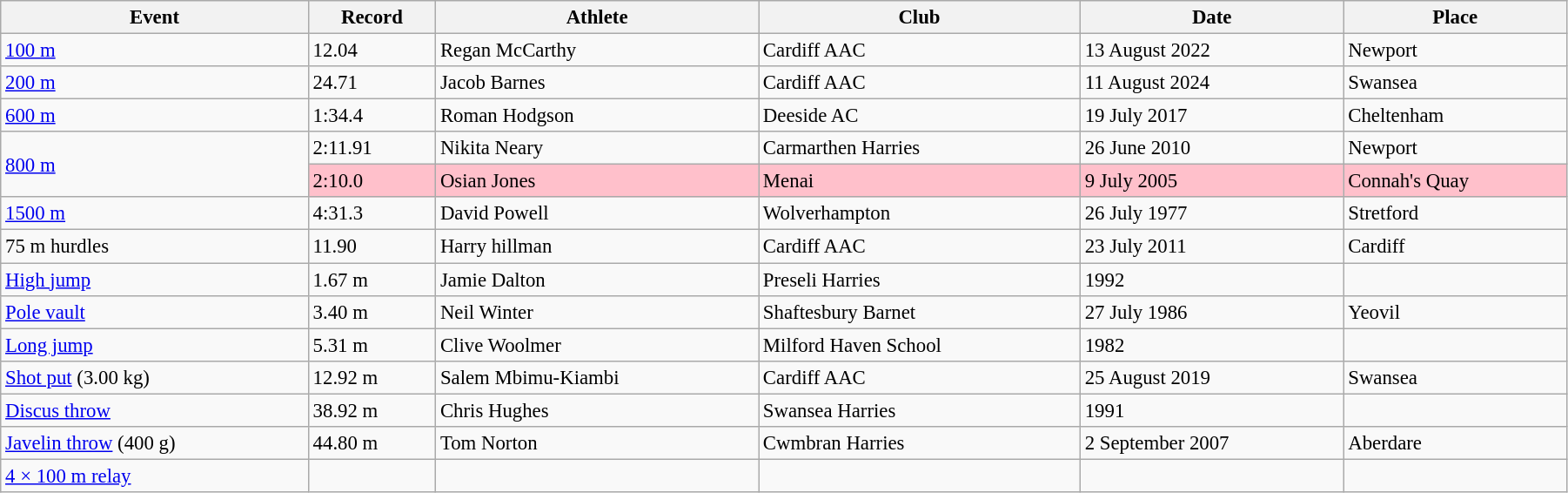<table class="wikitable" style="font-size:95%; width: 95%;">
<tr>
<th>Event</th>
<th>Record</th>
<th>Athlete</th>
<th>Club</th>
<th>Date</th>
<th>Place</th>
</tr>
<tr>
<td><a href='#'>100 m</a></td>
<td>12.04 </td>
<td>Regan McCarthy</td>
<td>Cardiff AAC</td>
<td>13 August 2022</td>
<td>Newport</td>
</tr>
<tr>
<td><a href='#'>200 m</a></td>
<td>24.71 </td>
<td>Jacob Barnes</td>
<td>Cardiff AAC</td>
<td>11 August 2024</td>
<td>Swansea</td>
</tr>
<tr>
<td><a href='#'>600 m</a></td>
<td>1:34.4 </td>
<td>Roman Hodgson</td>
<td>Deeside AC</td>
<td>19 July 2017</td>
<td>Cheltenham</td>
</tr>
<tr>
<td rowspan="2"><a href='#'>800 m</a></td>
<td>2:11.91</td>
<td>Nikita Neary</td>
<td>Carmarthen Harries</td>
<td>26 June 2010</td>
<td>Newport</td>
</tr>
<tr style="background:pink;">
<td>2:10.0 </td>
<td>Osian Jones</td>
<td>Menai</td>
<td>9 July 2005</td>
<td>Connah's Quay</td>
</tr>
<tr>
<td><a href='#'>1500 m</a></td>
<td>4:31.3 </td>
<td>David Powell</td>
<td>Wolverhampton</td>
<td>26 July 1977</td>
<td>Stretford</td>
</tr>
<tr>
<td 75 metres hurdles>75 m hurdles</td>
<td>11.90</td>
<td>Harry hillman</td>
<td>Cardiff AAC</td>
<td>23 July 2011</td>
<td>Cardiff</td>
</tr>
<tr>
<td><a href='#'>High jump</a></td>
<td>1.67 m</td>
<td>Jamie Dalton</td>
<td>Preseli Harries</td>
<td>1992</td>
<td></td>
</tr>
<tr>
<td><a href='#'>Pole vault</a></td>
<td>3.40 m</td>
<td>Neil Winter</td>
<td>Shaftesbury Barnet</td>
<td>27 July 1986</td>
<td>Yeovil</td>
</tr>
<tr>
<td><a href='#'>Long jump</a></td>
<td>5.31 m</td>
<td>Clive Woolmer</td>
<td>Milford Haven School</td>
<td>1982</td>
<td></td>
</tr>
<tr>
<td><a href='#'>Shot put</a> (3.00 kg)</td>
<td>12.92 m</td>
<td>Salem Mbimu-Kiambi</td>
<td>Cardiff AAC</td>
<td>25 August 2019</td>
<td>Swansea</td>
</tr>
<tr>
<td><a href='#'>Discus throw</a></td>
<td>38.92 m</td>
<td>Chris Hughes</td>
<td>Swansea Harries</td>
<td>1991</td>
<td></td>
</tr>
<tr>
<td><a href='#'>Javelin throw</a> (400 g)</td>
<td>44.80 m</td>
<td>Tom Norton</td>
<td>Cwmbran Harries</td>
<td>2 September 2007</td>
<td>Aberdare</td>
</tr>
<tr>
<td><a href='#'>4 × 100 m relay</a></td>
<td></td>
<td></td>
<td></td>
<td></td>
<td></td>
</tr>
</table>
